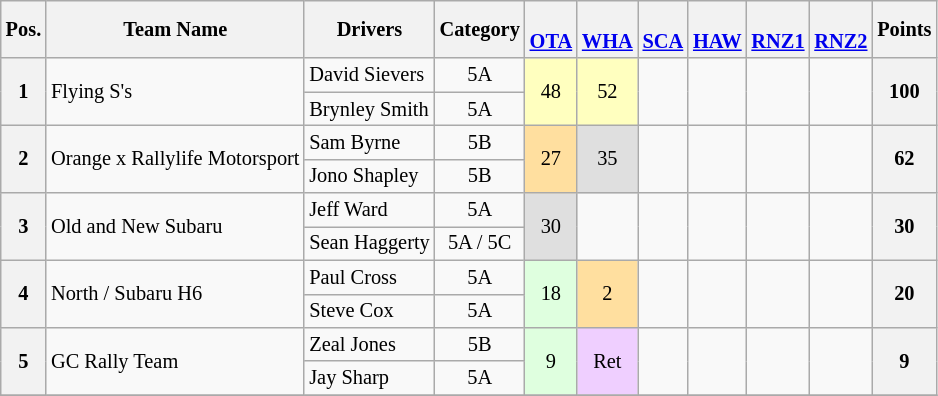<table class="wikitable" style=font-size:85%;>
<tr>
<th>Pos.</th>
<th>Team Name</th>
<th>Drivers</th>
<th>Category</th>
<th><br><a href='#'>OTA</a></th>
<th><br><a href='#'>WHA</a></th>
<th><br><a href='#'>SCA</a></th>
<th><br><a href='#'>HAW</a></th>
<th><br><a href='#'>RNZ1</a></th>
<th><br><a href='#'>RNZ2</a></th>
<th>Points</th>
</tr>
<tr>
<th rowspan=2>1</th>
<td rowspan=2> Flying S's</td>
<td> David Sievers</td>
<td align=center>5A</td>
<td rowspan=2 align=center style=background:#ffffbf;>48</td>
<td rowspan=2 align=center style=background:#ffffbf;>52</td>
<td rowspan=2 align=center style=background:#;></td>
<td rowspan=2 align=center style=background:#;></td>
<td rowspan=2 align=center style=background:#;></td>
<td rowspan=2 align=center style=background:#;></td>
<th rowspan=2>100</th>
</tr>
<tr>
<td> Brynley Smith</td>
<td align=center>5A</td>
</tr>
<tr>
<th rowspan=2>2</th>
<td rowspan=2> Orange x Rallylife Motorsport</td>
<td> Sam Byrne</td>
<td align=center>5B</td>
<td rowspan=2 align=center style=background:#ffdf9f;>27</td>
<td rowspan=2 align=center style=background:#dfdfdf;>35</td>
<td rowspan=2 align=center style=background:#;></td>
<td rowspan=2 align=center style=background:#;></td>
<td rowspan=2 align=center style=background:#;></td>
<td rowspan=2 align=center style=background:#;></td>
<th rowspan=2>62</th>
</tr>
<tr>
<td> Jono Shapley</td>
<td align=center>5B</td>
</tr>
<tr>
<th rowspan=2>3</th>
<td rowspan=2> Old and New Subaru</td>
<td> Jeff Ward</td>
<td align=center>5A</td>
<td rowspan=2 align=center style=background:#dfdfdf;>30</td>
<td rowspan=2 align=center style=background:#;></td>
<td rowspan=2 align=center style=background:#;></td>
<td rowspan=2 align=center style=background:#;></td>
<td rowspan=2 align=center style=background:#;></td>
<td rowspan=2 align=center style=background:#;></td>
<th rowspan=2>30</th>
</tr>
<tr>
<td> Sean Haggerty</td>
<td align=center>5A / 5C</td>
</tr>
<tr>
<th rowspan=2>4</th>
<td rowspan=2> North / Subaru H6</td>
<td> Paul Cross</td>
<td align=center>5A</td>
<td rowspan=2 align=center style=background:#dfffdf;>18</td>
<td rowspan=2 align=center style=background:#ffdf9f;>2</td>
<td rowspan=2 align=center style=background:#;></td>
<td rowspan=2 align=center style=background:#;></td>
<td rowspan=2 align=center style=background:#;></td>
<td rowspan=2 align=center style=background:#;></td>
<th rowspan=2>20</th>
</tr>
<tr>
<td> Steve Cox</td>
<td align=center>5A</td>
</tr>
<tr>
<th rowspan=2>5</th>
<td rowspan=2> GC Rally Team</td>
<td> Zeal Jones</td>
<td align=center>5B</td>
<td rowspan=2 align=center style=background:#dfffdf;>9</td>
<td rowspan=2 align=center style=background:#efcfff;>Ret</td>
<td rowspan=2 align=center style=background:#;></td>
<td rowspan=2 align=center style=background:#;></td>
<td rowspan=2 align=center style=background:#;></td>
<td rowspan=2 align=center style=background:#;></td>
<th rowspan=2>9</th>
</tr>
<tr>
<td> Jay Sharp</td>
<td align=center>5A</td>
</tr>
<tr>
</tr>
</table>
